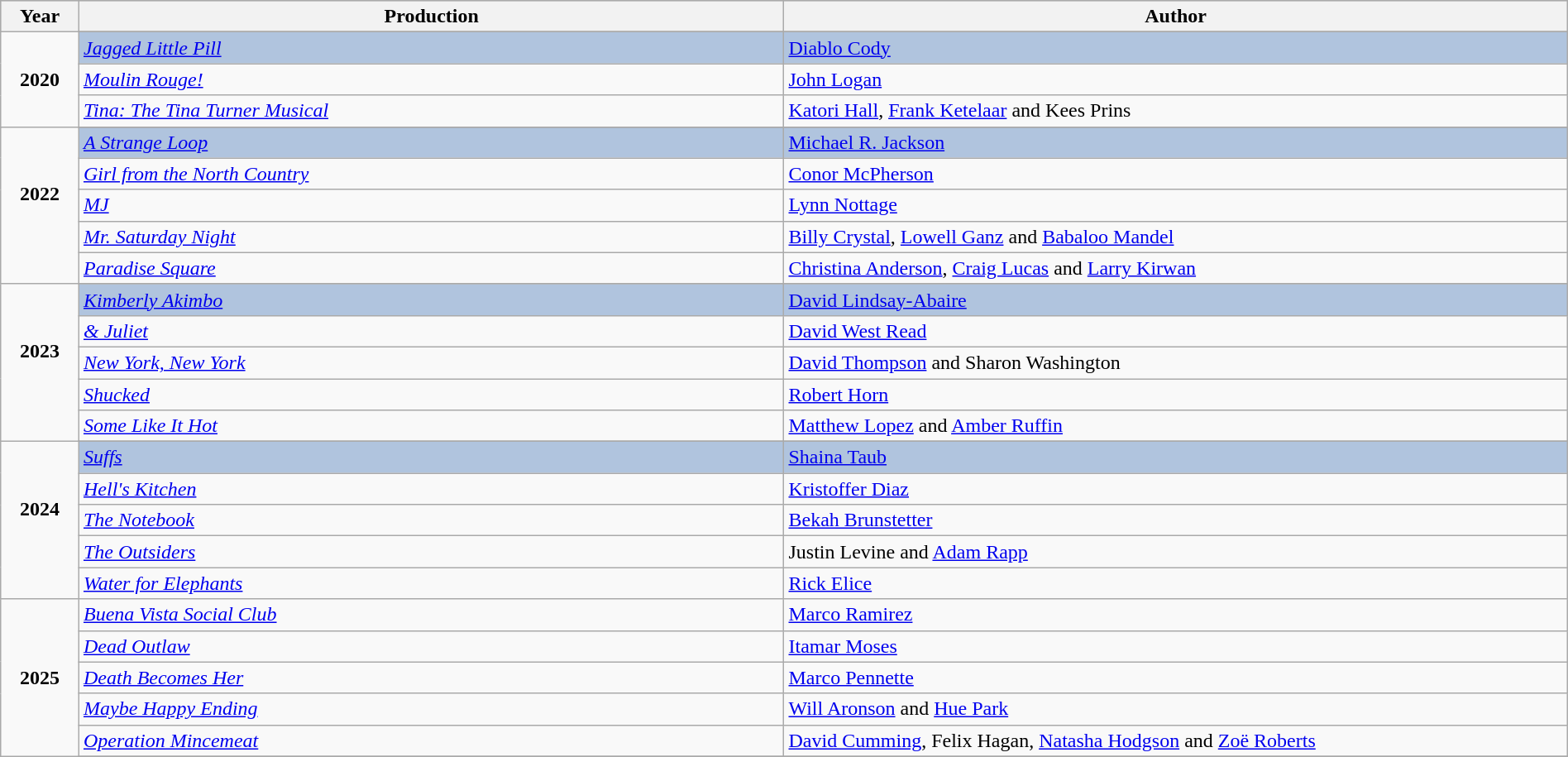<table class="wikitable" style="width:100%;">
<tr style="background:#bebebe;">
<th style="width:5%;">Year</th>
<th style="width:45%;">Production</th>
<th style="width:50%;">Author</th>
</tr>
<tr>
<td rowspan="4" align="center"><strong>2020</strong><br></td>
</tr>
<tr style="background:#B0C4DE">
<td><em><a href='#'>Jagged Little Pill</a></em></td>
<td><a href='#'>Diablo Cody</a></td>
</tr>
<tr>
<td><em><a href='#'>Moulin Rouge!</a></em></td>
<td><a href='#'>John Logan</a></td>
</tr>
<tr>
<td><em><a href='#'>Tina: The Tina Turner Musical</a></em></td>
<td><a href='#'>Katori Hall</a>, <a href='#'>Frank Ketelaar</a> and Kees Prins</td>
</tr>
<tr>
<td rowspan="6" align="center"><strong>2022</strong><br><br></td>
</tr>
<tr style="background:#B0C4DE">
<td><em><a href='#'>A Strange Loop</a></em></td>
<td><a href='#'>Michael R. Jackson</a></td>
</tr>
<tr>
<td><em><a href='#'>Girl from the North Country</a></em></td>
<td><a href='#'>Conor McPherson</a></td>
</tr>
<tr>
<td><em><a href='#'>MJ</a></em></td>
<td><a href='#'>Lynn Nottage</a></td>
</tr>
<tr>
<td><em><a href='#'>Mr. Saturday Night</a></em></td>
<td><a href='#'>Billy Crystal</a>, <a href='#'>Lowell Ganz</a> and <a href='#'>Babaloo Mandel</a></td>
</tr>
<tr>
<td><em><a href='#'>Paradise Square</a></em></td>
<td><a href='#'>Christina Anderson</a>, <a href='#'>Craig Lucas</a> and <a href='#'>Larry Kirwan</a></td>
</tr>
<tr>
<td rowspan="6" align="center"><strong>2023</strong><br><br></td>
</tr>
<tr style="background:#B0C4DE">
<td><em><a href='#'>Kimberly Akimbo</a></em></td>
<td><a href='#'>David Lindsay-Abaire</a></td>
</tr>
<tr>
<td><em><a href='#'>& Juliet</a></em></td>
<td><a href='#'>David West Read</a></td>
</tr>
<tr>
<td><em><a href='#'>New York, New York</a></em></td>
<td><a href='#'>David Thompson</a> and Sharon Washington</td>
</tr>
<tr>
<td><em><a href='#'>Shucked</a></em></td>
<td><a href='#'>Robert Horn</a></td>
</tr>
<tr>
<td><em><a href='#'>Some Like It Hot</a></em></td>
<td><a href='#'>Matthew Lopez</a> and <a href='#'>Amber Ruffin</a></td>
</tr>
<tr>
<td rowspan="6" align="center"><strong>2024</strong><br><br></td>
</tr>
<tr style="background:#B0C4DE">
<td><em><a href='#'>Suffs</a></em></td>
<td><a href='#'>Shaina Taub</a></td>
</tr>
<tr>
<td><em><a href='#'>Hell's Kitchen</a></em></td>
<td><a href='#'>Kristoffer Diaz</a></td>
</tr>
<tr>
<td><em><a href='#'>The Notebook</a></em></td>
<td><a href='#'>Bekah Brunstetter</a></td>
</tr>
<tr>
<td><em><a href='#'>The Outsiders</a></em></td>
<td>Justin Levine and <a href='#'>Adam Rapp</a></td>
</tr>
<tr>
<td><em><a href='#'>Water for Elephants</a></em></td>
<td><a href='#'>Rick Elice</a></td>
</tr>
<tr>
<td rowspan="7" align="center"><strong>2025</strong><br></td>
<td><em><a href='#'>Buena Vista Social Club</a></em></td>
<td><a href='#'>Marco Ramirez</a></td>
</tr>
<tr>
<td><em><a href='#'>Dead Outlaw</a></em></td>
<td><a href='#'>Itamar Moses</a></td>
</tr>
<tr>
<td><em><a href='#'>Death Becomes Her</a></em></td>
<td><a href='#'>Marco Pennette</a></td>
</tr>
<tr>
<td><em><a href='#'>Maybe Happy Ending</a></em></td>
<td><a href='#'>Will Aronson</a> and <a href='#'>Hue Park</a></td>
</tr>
<tr>
<td><em><a href='#'>Operation Mincemeat</a></em></td>
<td><a href='#'>David Cumming</a>, Felix Hagan, <a href='#'>Natasha Hodgson</a> and <a href='#'>Zoë Roberts</a></td>
</tr>
<tr>
</tr>
</table>
